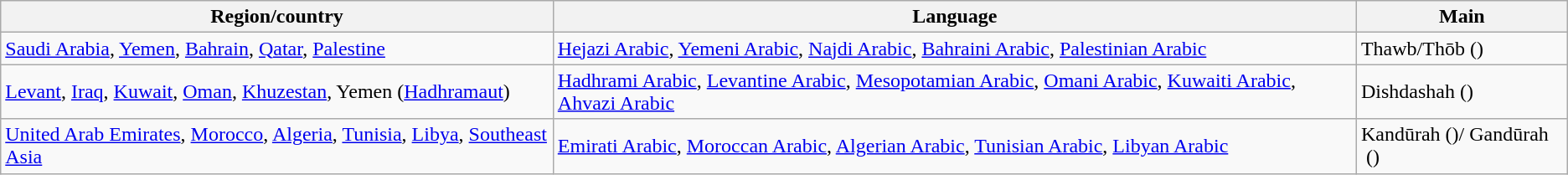<table class="wikitable">
<tr>
<th>Region/country</th>
<th>Language</th>
<th>Main</th>
</tr>
<tr>
<td><a href='#'>Saudi Arabia</a>, <a href='#'>Yemen</a>, <a href='#'>Bahrain</a>, <a href='#'>Qatar</a>, <a href='#'>Palestine</a></td>
<td><a href='#'>Hejazi Arabic</a>, <a href='#'>Yemeni Arabic</a>, <a href='#'>Najdi Arabic</a>, <a href='#'>Bahraini Arabic</a>, <a href='#'>Palestinian Arabic</a></td>
<td>Thawb/Thōb ()</td>
</tr>
<tr>
<td><a href='#'>Levant</a>, <a href='#'>Iraq</a>, <a href='#'>Kuwait</a>, <a href='#'>Oman</a>, <a href='#'>Khuzestan</a>, Yemen (<a href='#'>Hadhramaut</a>)</td>
<td><a href='#'>Hadhrami Arabic</a>, <a href='#'>Levantine Arabic</a>, <a href='#'>Mesopotamian Arabic</a>, <a href='#'>Omani Arabic</a>, <a href='#'>Kuwaiti Arabic</a>, <a href='#'>Ahvazi Arabic</a></td>
<td>Dishdashah ()</td>
</tr>
<tr>
<td><a href='#'>United Arab Emirates</a>, <a href='#'>Morocco</a>, <a href='#'>Algeria</a>, <a href='#'>Tunisia</a>, <a href='#'>Libya</a>, <a href='#'>Southeast Asia</a></td>
<td><a href='#'>Emirati Arabic</a>, <a href='#'>Moroccan Arabic</a>, <a href='#'>Algerian Arabic</a>, <a href='#'>Tunisian Arabic</a>, <a href='#'>Libyan Arabic</a></td>
<td>Kandūrah ()/ Gandūrah  ()</td>
</tr>
</table>
